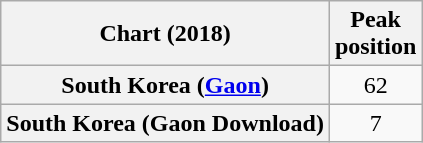<table class="wikitable plainrowheaders" style="text-align:center">
<tr>
<th scope="col">Chart (2018)</th>
<th scope="col">Peak<br>position</th>
</tr>
<tr>
<th scope="row">South Korea (<a href='#'>Gaon</a>)</th>
<td>62</td>
</tr>
<tr>
<th scope="row">South Korea (Gaon Download)</th>
<td>7</td>
</tr>
</table>
